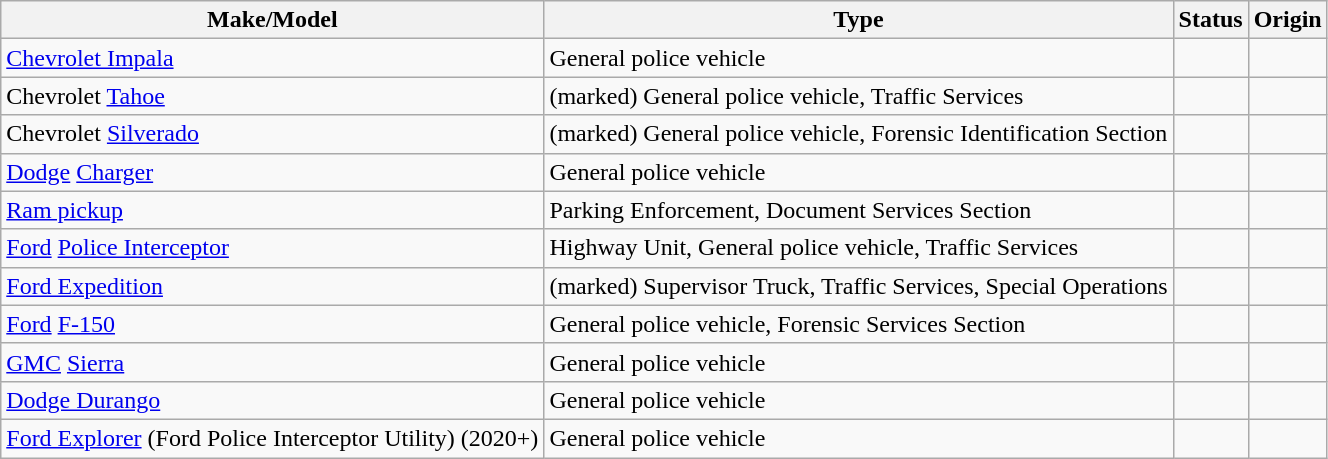<table class="wikitable">
<tr>
<th>Make/Model</th>
<th>Type</th>
<th>Status</th>
<th>Origin</th>
</tr>
<tr>
<td><a href='#'>Chevrolet Impala</a></td>
<td>General police vehicle</td>
<td></td>
<td></td>
</tr>
<tr>
<td>Chevrolet <a href='#'>Tahoe</a></td>
<td>(marked) General police vehicle, Traffic Services</td>
<td></td>
<td></td>
</tr>
<tr>
<td>Chevrolet <a href='#'>Silverado</a></td>
<td>(marked) General police vehicle, Forensic Identification Section</td>
<td></td>
<td></td>
</tr>
<tr>
<td><a href='#'>Dodge</a> <a href='#'>Charger</a></td>
<td>General police vehicle</td>
<td></td>
<td></td>
</tr>
<tr>
<td><a href='#'>Ram pickup</a></td>
<td>Parking Enforcement, Document Services Section</td>
<td></td>
<td></td>
</tr>
<tr>
<td><a href='#'>Ford</a> <a href='#'>Police Interceptor</a></td>
<td>Highway Unit, General police vehicle, Traffic Services</td>
<td></td>
<td></td>
</tr>
<tr>
<td><a href='#'>Ford Expedition</a></td>
<td>(marked) Supervisor Truck, Traffic Services, Special Operations</td>
<td></td>
<td></td>
</tr>
<tr>
<td><a href='#'>Ford</a> <a href='#'>F-150</a></td>
<td>General police vehicle, Forensic Services Section</td>
<td></td>
<td></td>
</tr>
<tr>
<td><a href='#'>GMC</a> <a href='#'>Sierra</a></td>
<td>General police vehicle</td>
<td></td>
<td></td>
</tr>
<tr>
<td><a href='#'>Dodge Durango</a></td>
<td>General police vehicle</td>
<td></td>
<td></td>
</tr>
<tr>
<td><a href='#'>Ford Explorer</a> (Ford Police Interceptor Utility) (2020+)</td>
<td>General police vehicle</td>
<td></td>
<td></td>
</tr>
</table>
